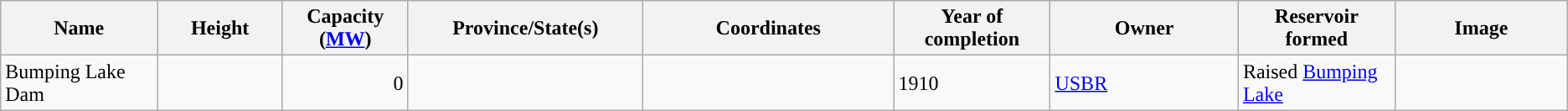<table class="wikitable sortable" border="1">
<tr>
<th width="10%">Name</th>
<th width="8%">Height</th>
<th width="8%">Capacity (<a href='#'>MW</a>)</th>
<th width="15%">Province/State(s)</th>
<th width="16%">Coordinates</th>
<th width="10%">Year of completion</th>
<th width="12%">Owner</th>
<th width="10%">Reservoir formed</th>
<th>Image</th>
</tr>
<tr>
<td>Bumping Lake Dam</td>
<td></td>
<td align="right">0</td>
<td></td>
<td></td>
<td>1910</td>
<td><a href='#'>USBR</a></td>
<td>Raised <a href='#'>Bumping Lake</a></td>
<td><br></td>
</tr>
</table>
